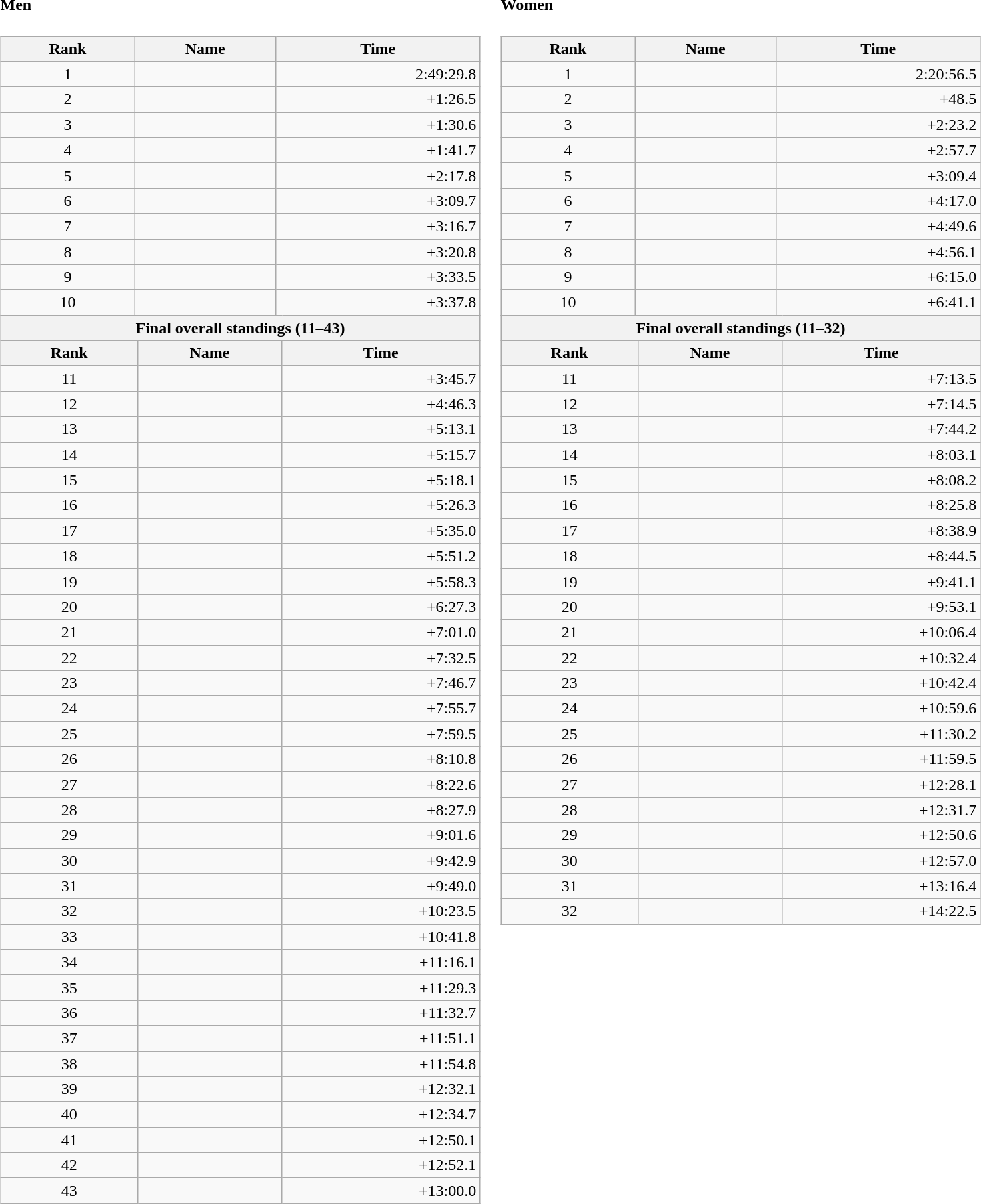<table border="0">
<tr>
<td valign="top"><br><h4>Men</h4><table class="wikitable" style="width:30em; margin-bottom:0">
<tr>
<th scope="col">Rank</th>
<th scope="col">Name</th>
<th scope="col">Time</th>
</tr>
<tr>
<td style="text-align:center;">1</td>
<td>  </td>
<td align="right">2:49:29.8</td>
</tr>
<tr>
<td style="text-align:center;">2</td>
<td></td>
<td align="right">+1:26.5</td>
</tr>
<tr>
<td style="text-align:center;">3</td>
<td></td>
<td align="right">+1:30.6</td>
</tr>
<tr>
<td style="text-align:center;">4</td>
<td></td>
<td align="right">+1:41.7</td>
</tr>
<tr>
<td style="text-align:center;">5</td>
<td></td>
<td align="right">+2:17.8</td>
</tr>
<tr>
<td style="text-align:center;">6</td>
<td></td>
<td align="right">+3:09.7</td>
</tr>
<tr>
<td style="text-align:center;">7</td>
<td></td>
<td align="right">+3:16.7</td>
</tr>
<tr>
<td style="text-align:center;">8</td>
<td></td>
<td align="right">+3:20.8</td>
</tr>
<tr>
<td style="text-align:center;">9</td>
<td></td>
<td align="right">+3:33.5</td>
</tr>
<tr>
<td style="text-align:center;">10</td>
<td></td>
<td align="right">+3:37.8</td>
</tr>
</table>
<table class="collapsible collapsed wikitable" style="width:30em; margin-top:-1px">
<tr>
<th scope="col" colspan="3">Final overall standings (11–43)</th>
</tr>
<tr>
<th scope="col">Rank</th>
<th scope="col">Name</th>
<th scope="col">Time</th>
</tr>
<tr>
<td style="text-align:center;">11</td>
<td></td>
<td align="right">+3:45.7</td>
</tr>
<tr>
<td style="text-align:center;">12</td>
<td></td>
<td align="right">+4:46.3</td>
</tr>
<tr>
<td style="text-align:center;">13</td>
<td></td>
<td align="right">+5:13.1</td>
</tr>
<tr>
<td style="text-align:center;">14</td>
<td></td>
<td align="right">+5:15.7</td>
</tr>
<tr>
<td style="text-align:center;">15</td>
<td></td>
<td align="right">+5:18.1</td>
</tr>
<tr>
<td style="text-align:center;">16</td>
<td></td>
<td align="right">+5:26.3</td>
</tr>
<tr>
<td style="text-align:center;">17</td>
<td></td>
<td align="right">+5:35.0</td>
</tr>
<tr>
<td style="text-align:center;">18</td>
<td></td>
<td align="right">+5:51.2</td>
</tr>
<tr>
<td style="text-align:center;">19</td>
<td></td>
<td align="right">+5:58.3</td>
</tr>
<tr>
<td style="text-align:center;">20</td>
<td></td>
<td align="right">+6:27.3</td>
</tr>
<tr>
<td style="text-align:center;">21</td>
<td></td>
<td align="right">+7:01.0</td>
</tr>
<tr>
<td style="text-align:center;">22</td>
<td></td>
<td align="right">+7:32.5</td>
</tr>
<tr>
<td style="text-align:center;">23</td>
<td></td>
<td align="right">+7:46.7</td>
</tr>
<tr>
<td style="text-align:center;">24</td>
<td></td>
<td align="right">+7:55.7</td>
</tr>
<tr>
<td style="text-align:center;">25</td>
<td></td>
<td align="right">+7:59.5</td>
</tr>
<tr>
<td style="text-align:center;">26</td>
<td></td>
<td align="right">+8:10.8</td>
</tr>
<tr>
<td style="text-align:center;">27</td>
<td></td>
<td align="right">+8:22.6</td>
</tr>
<tr>
<td style="text-align:center;">28</td>
<td></td>
<td align="right">+8:27.9</td>
</tr>
<tr>
<td style="text-align:center;">29</td>
<td></td>
<td align="right">+9:01.6</td>
</tr>
<tr>
<td style="text-align:center;">30</td>
<td></td>
<td align="right">+9:42.9</td>
</tr>
<tr>
<td style="text-align:center;">31</td>
<td></td>
<td align="right">+9:49.0</td>
</tr>
<tr>
<td style="text-align:center;">32</td>
<td></td>
<td align="right">+10:23.5</td>
</tr>
<tr>
<td style="text-align:center;">33</td>
<td></td>
<td align="right">+10:41.8</td>
</tr>
<tr>
<td style="text-align:center;">34</td>
<td></td>
<td align="right">+11:16.1</td>
</tr>
<tr>
<td style="text-align:center;">35</td>
<td></td>
<td align="right">+11:29.3</td>
</tr>
<tr>
<td style="text-align:center;">36</td>
<td></td>
<td align="right">+11:32.7</td>
</tr>
<tr>
<td style="text-align:center;">37</td>
<td></td>
<td align="right">+11:51.1</td>
</tr>
<tr>
<td style="text-align:center;">38</td>
<td></td>
<td align="right">+11:54.8</td>
</tr>
<tr>
<td style="text-align:center;">39</td>
<td></td>
<td align="right">+12:32.1</td>
</tr>
<tr>
<td style="text-align:center;">40</td>
<td></td>
<td align="right">+12:34.7</td>
</tr>
<tr>
<td style="text-align:center;">41</td>
<td></td>
<td align="right">+12:50.1</td>
</tr>
<tr>
<td style="text-align:center;">42</td>
<td></td>
<td align="right">+12:52.1</td>
</tr>
<tr>
<td style="text-align:center;">43</td>
<td></td>
<td align="right">+13:00.0</td>
</tr>
</table>
</td>
<td valign="top"><br><h4>Women</h4><table class="wikitable" style="width:30em; margin-bottom:0">
<tr>
<th scope="col">Rank</th>
<th scope="col">Name</th>
<th scope="col">Time</th>
</tr>
<tr>
<td style="text-align:center;">1</td>
<td> </td>
<td align="right">2:20:56.5</td>
</tr>
<tr>
<td style="text-align:center;">2</td>
<td> </td>
<td align="right">+48.5</td>
</tr>
<tr>
<td style="text-align:center;">3</td>
<td></td>
<td align="right">+2:23.2</td>
</tr>
<tr>
<td style="text-align:center;">4</td>
<td></td>
<td align="right">+2:57.7</td>
</tr>
<tr>
<td style="text-align:center;">5</td>
<td></td>
<td align="right">+3:09.4</td>
</tr>
<tr>
<td style="text-align:center;">6</td>
<td></td>
<td align="right">+4:17.0</td>
</tr>
<tr>
<td style="text-align:center;">7</td>
<td></td>
<td align="right">+4:49.6</td>
</tr>
<tr>
<td style="text-align:center;">8</td>
<td></td>
<td align="right">+4:56.1</td>
</tr>
<tr>
<td style="text-align:center;">9</td>
<td></td>
<td align="right">+6:15.0</td>
</tr>
<tr>
<td style="text-align:center;">10</td>
<td></td>
<td align="right">+6:41.1</td>
</tr>
</table>
<table class="collapsible collapsed wikitable" style="width:30em; margin-top:-1px">
<tr>
<th scope="col" colspan="3">Final overall standings (11–32)</th>
</tr>
<tr>
<th scope="col">Rank</th>
<th scope="col">Name</th>
<th scope="col">Time</th>
</tr>
<tr>
<td style="text-align:center;">11</td>
<td></td>
<td align="right">+7:13.5</td>
</tr>
<tr>
<td style="text-align:center;">12</td>
<td></td>
<td align="right">+7:14.5</td>
</tr>
<tr>
<td style="text-align:center;">13</td>
<td></td>
<td align="right">+7:44.2</td>
</tr>
<tr>
<td style="text-align:center;">14</td>
<td></td>
<td align="right">+8:03.1</td>
</tr>
<tr>
<td style="text-align:center;">15</td>
<td></td>
<td align="right">+8:08.2</td>
</tr>
<tr>
<td style="text-align:center;">16</td>
<td></td>
<td align="right">+8:25.8</td>
</tr>
<tr>
<td style="text-align:center;">17</td>
<td></td>
<td align="right">+8:38.9</td>
</tr>
<tr>
<td style="text-align:center;">18</td>
<td></td>
<td align="right">+8:44.5</td>
</tr>
<tr>
<td style="text-align:center;">19</td>
<td></td>
<td align="right">+9:41.1</td>
</tr>
<tr>
<td style="text-align:center;">20</td>
<td></td>
<td align="right">+9:53.1</td>
</tr>
<tr>
<td style="text-align:center;">21</td>
<td></td>
<td align="right">+10:06.4</td>
</tr>
<tr>
<td style="text-align:center;">22</td>
<td></td>
<td align="right">+10:32.4</td>
</tr>
<tr>
<td style="text-align:center;">23</td>
<td></td>
<td align="right">+10:42.4</td>
</tr>
<tr>
<td style="text-align:center;">24</td>
<td></td>
<td align="right">+10:59.6</td>
</tr>
<tr>
<td style="text-align:center;">25</td>
<td></td>
<td align="right">+11:30.2</td>
</tr>
<tr>
<td style="text-align:center;">26</td>
<td></td>
<td align="right">+11:59.5</td>
</tr>
<tr>
<td style="text-align:center;">27</td>
<td></td>
<td align="right">+12:28.1</td>
</tr>
<tr>
<td style="text-align:center;">28</td>
<td></td>
<td align="right">+12:31.7</td>
</tr>
<tr>
<td style="text-align:center;">29</td>
<td></td>
<td align="right">+12:50.6</td>
</tr>
<tr>
<td style="text-align:center;">30</td>
<td></td>
<td align="right">+12:57.0</td>
</tr>
<tr>
<td style="text-align:center;">31</td>
<td></td>
<td align="right">+13:16.4</td>
</tr>
<tr>
<td style="text-align:center;">32</td>
<td></td>
<td align="right">+14:22.5</td>
</tr>
</table>
</td>
</tr>
</table>
